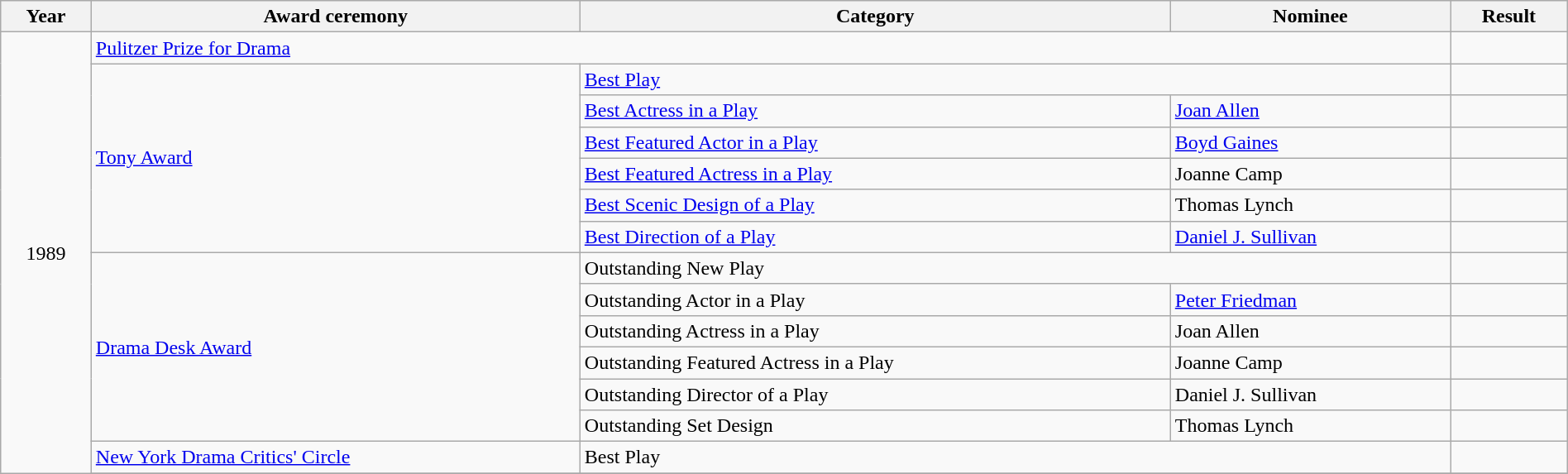<table class=wikitable width=100%>
<tr>
<th scope=col>Year</th>
<th scope=col>Award ceremony</th>
<th scope=col>Category</th>
<th scope=col>Nominee</th>
<th scope=col>Result</th>
</tr>
<tr>
<td align="center" rowspan="20">1989</td>
<td colspan="3"><a href='#'>Pulitzer Prize for Drama</a></td>
<td></td>
</tr>
<tr>
<td rowspan="6"><a href='#'>Tony Award</a></td>
<td colspan="2"><a href='#'>Best Play</a></td>
<td></td>
</tr>
<tr>
<td><a href='#'>Best Actress in a Play</a></td>
<td><a href='#'>Joan Allen</a></td>
<td></td>
</tr>
<tr>
<td><a href='#'>Best Featured Actor in a Play</a></td>
<td><a href='#'>Boyd Gaines</a></td>
<td></td>
</tr>
<tr>
<td><a href='#'>Best Featured Actress in a Play</a></td>
<td>Joanne Camp</td>
<td></td>
</tr>
<tr>
<td><a href='#'>Best Scenic Design of a Play</a></td>
<td>Thomas Lynch</td>
<td></td>
</tr>
<tr>
<td><a href='#'>Best Direction of a Play</a></td>
<td><a href='#'>Daniel J. Sullivan</a></td>
<td></td>
</tr>
<tr>
<td rowspan="6"><a href='#'>Drama Desk Award</a></td>
<td colspan="2">Outstanding New Play</td>
<td></td>
</tr>
<tr>
<td>Outstanding Actor in a Play</td>
<td><a href='#'>Peter Friedman</a></td>
<td></td>
</tr>
<tr>
<td>Outstanding Actress in a Play</td>
<td>Joan Allen</td>
<td></td>
</tr>
<tr>
<td>Outstanding Featured Actress in a Play</td>
<td>Joanne Camp</td>
<td></td>
</tr>
<tr>
<td>Outstanding Director of a Play</td>
<td>Daniel J. Sullivan</td>
<td></td>
</tr>
<tr>
<td>Outstanding Set Design</td>
<td>Thomas Lynch</td>
<td></td>
</tr>
<tr>
<td><a href='#'>New York Drama Critics' Circle</a></td>
<td colspan="2">Best Play</td>
<td></td>
</tr>
<tr>
</tr>
</table>
